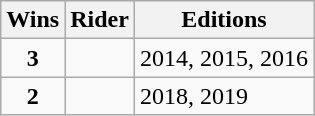<table class="wikitable">
<tr>
<th>Wins</th>
<th>Rider</th>
<th>Editions</th>
</tr>
<tr>
<td align=center><strong>3</strong></td>
<td><em></em></td>
<td>2014, 2015, 2016</td>
</tr>
<tr>
<td align=center><strong>2</strong></td>
<td><em></em></td>
<td>2018, 2019</td>
</tr>
</table>
